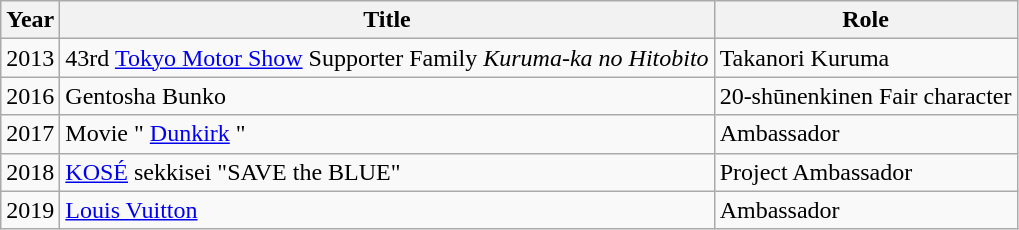<table class="wikitable">
<tr>
<th>Year</th>
<th>Title</th>
<th>Role</th>
</tr>
<tr>
<td>2013</td>
<td>43rd <a href='#'>Tokyo Motor Show</a> Supporter Family <em>Kuruma-ka no Hitobito</em></td>
<td>Takanori Kuruma</td>
</tr>
<tr>
<td>2016</td>
<td>Gentosha Bunko</td>
<td>20-shūnenkinen Fair character</td>
</tr>
<tr>
<td>2017</td>
<td>Movie " <a href='#'>Dunkirk</a> "</td>
<td>Ambassador</td>
</tr>
<tr>
<td>2018</td>
<td><a href='#'>KOSÉ</a> sekkisei "SAVE the BLUE"</td>
<td>Project Ambassador</td>
</tr>
<tr>
<td>2019</td>
<td><a href='#'>Louis Vuitton</a></td>
<td>Ambassador</td>
</tr>
</table>
